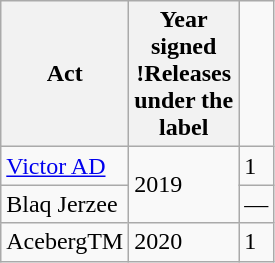<table class="wikitable">
<tr>
<th>Act</th>
<th>Year<br> signed<br>!Releases<br> under the<br> label</th>
</tr>
<tr>
<td><a href='#'>Victor AD</a></td>
<td rowspan="2">2019</td>
<td>1</td>
</tr>
<tr>
<td>Blaq Jerzee</td>
<td>—</td>
</tr>
<tr>
<td>AcebergTM</td>
<td>2020</td>
<td>1</td>
</tr>
</table>
